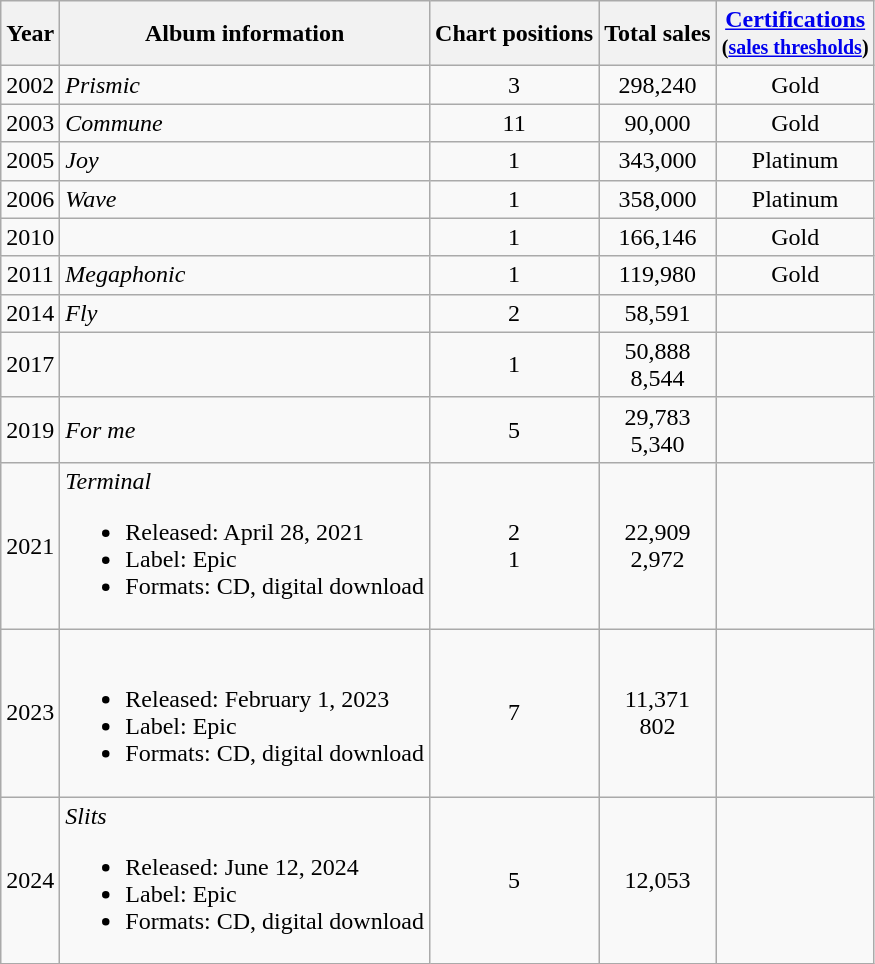<table class="wikitable mw-collapsible">
<tr>
<th scope="col">Year</th>
<th scope="col">Album information</th>
<th scope="col">Chart positions<br></th>
<th scope="col">Total sales<br></th>
<th scope="col"><a href='#'>Certifications</a><br><small>(<a href='#'>sales thresholds</a>)</small></th>
</tr>
<tr>
<td style="text-align:center;">2002</td>
<td><em>Prismic</em><br></td>
<td style="text-align:center;">3</td>
<td style="text-align:center;">298,240</td>
<td style="text-align:center;">Gold</td>
</tr>
<tr>
<td style="text-align:center;">2003</td>
<td><em>Commune</em><br></td>
<td style="text-align:center;">11</td>
<td style="text-align:center;">90,000</td>
<td style="text-align:center;">Gold</td>
</tr>
<tr>
<td style="text-align:center;">2005</td>
<td><em>Joy</em><br></td>
<td style="text-align:center;">1</td>
<td style="text-align:center;">343,000</td>
<td style="text-align:center;">Platinum</td>
</tr>
<tr>
<td style="text-align:center;">2006</td>
<td><em>Wave</em><br></td>
<td style="text-align:center;">1</td>
<td style="text-align:center;">358,000</td>
<td style="text-align:center;">Platinum</td>
</tr>
<tr>
<td style="text-align:center;">2010</td>
<td><br></td>
<td style="text-align:center;">1</td>
<td style="text-align:center;">166,146</td>
<td style="text-align:center;">Gold</td>
</tr>
<tr>
<td style="text-align:center;">2011</td>
<td><em>Megaphonic</em><br></td>
<td style="text-align:center;">1</td>
<td style="text-align:center;">119,980</td>
<td style="text-align:center;">Gold</td>
</tr>
<tr>
<td style="text-align:center;">2014</td>
<td><em>Fly</em><br></td>
<td style="text-align:center;">2</td>
<td style="text-align:center;">58,591</td>
<td style="text-align:center;"></td>
</tr>
<tr>
<td style="text-align:center;">2017</td>
<td><br></td>
<td style="text-align:center;">1</td>
<td style="text-align:center;">50,888  <br> 8,544 </td>
<td style="text-align:center;"></td>
</tr>
<tr>
<td>2019</td>
<td><em>For me</em><br></td>
<td style="text-align:center;">5</td>
<td style="text-align:center;">29,783  <br> 5,340 </td>
<td></td>
</tr>
<tr>
<td>2021</td>
<td><em>Terminal</em><br><ul><li>Released: April 28, 2021</li><li>Label: Epic</li><li>Formats: CD, digital download</li></ul></td>
<td style="text-align:center;">2 <br>1 </td>
<td style="text-align:center;">22,909 <br>2,972 </td>
<td></td>
</tr>
<tr>
<td>2023</td>
<td><br><ul><li>Released: February 1, 2023</li><li>Label: Epic</li><li>Formats: CD, digital download</li></ul></td>
<td style="text-align:center;">7 </td>
<td style="text-align:center;">11,371  <br>802 </td>
<td></td>
</tr>
<tr>
<td>2024</td>
<td><em>Slits</em><br><ul><li>Released: June 12, 2024</li><li>Label: Epic</li><li>Formats: CD, digital download</li></ul></td>
<td style="text-align:center;">5</td>
<td style="text-align:center;">12,053 </td>
<td></td>
</tr>
</table>
